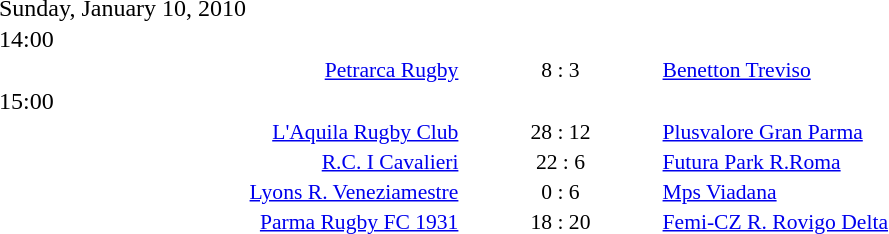<table style="width:70%;" cellspacing="1">
<tr>
<th width=35%></th>
<th width=15%></th>
<th></th>
</tr>
<tr>
<td>Sunday, January 10, 2010</td>
</tr>
<tr>
<td>14:00</td>
</tr>
<tr style=font-size:90%>
<td align=right><a href='#'>Petrarca Rugby</a></td>
<td align=center>8 : 3</td>
<td><a href='#'>Benetton Treviso</a></td>
</tr>
<tr>
<td>15:00</td>
</tr>
<tr style=font-size:90%>
<td align=right><a href='#'>L'Aquila Rugby Club</a></td>
<td align=center>28 : 12</td>
<td><a href='#'>Plusvalore Gran Parma</a></td>
</tr>
<tr style=font-size:90%>
<td align=right><a href='#'>R.C. I Cavalieri</a></td>
<td align=center>22 : 6</td>
<td><a href='#'>Futura Park R.Roma</a></td>
</tr>
<tr style=font-size:90%>
<td align=right><a href='#'>Lyons R. Veneziamestre</a></td>
<td align=center>0 : 6</td>
<td><a href='#'>Mps Viadana</a></td>
</tr>
<tr style=font-size:90%>
<td align=right><a href='#'>Parma Rugby FC 1931</a></td>
<td align=center>18 : 20</td>
<td><a href='#'>Femi-CZ R. Rovigo Delta</a></td>
</tr>
</table>
